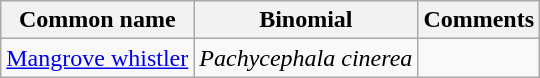<table class="wikitable">
<tr>
<th>Common name</th>
<th>Binomial</th>
<th>Comments</th>
</tr>
<tr>
<td><a href='#'>Mangrove whistler</a></td>
<td><em>Pachycephala cinerea</em></td>
<td></td>
</tr>
</table>
